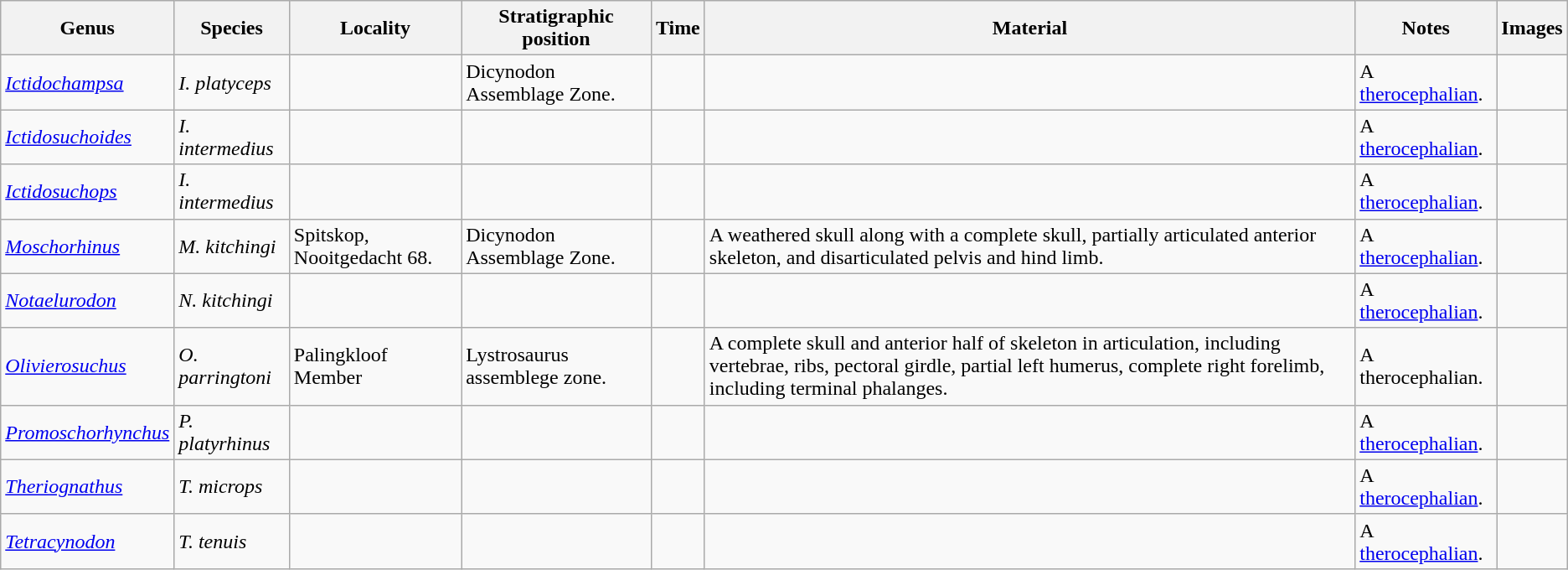<table class="wikitable">
<tr>
<th>Genus</th>
<th>Species</th>
<th>Locality</th>
<th>Stratigraphic position</th>
<th>Time</th>
<th>Material</th>
<th>Notes</th>
<th>Images</th>
</tr>
<tr>
<td><em><a href='#'>Ictidochampsa</a></em></td>
<td><em>I. platyceps</em></td>
<td></td>
<td>Dicynodon Assemblage Zone.</td>
<td></td>
<td></td>
<td>A <a href='#'>therocephalian</a>.</td>
<td></td>
</tr>
<tr>
<td><em><a href='#'>Ictidosuchoides</a></em></td>
<td><em>I. intermedius</em></td>
<td></td>
<td></td>
<td></td>
<td></td>
<td>A <a href='#'>therocephalian</a>.</td>
<td></td>
</tr>
<tr>
<td><em><a href='#'>Ictidosuchops</a></em></td>
<td><em>I. intermedius</em></td>
<td></td>
<td></td>
<td></td>
<td></td>
<td>A <a href='#'>therocephalian</a>.</td>
<td></td>
</tr>
<tr>
<td><em><a href='#'>Moschorhinus</a></em></td>
<td><em>M. kitchingi</em></td>
<td>Spitskop, Nooitgedacht 68.</td>
<td>Dicynodon Assemblage Zone.</td>
<td></td>
<td>A weathered skull along with a complete skull, partially articulated anterior skeleton, and disarticulated pelvis and hind limb.</td>
<td>A <a href='#'>therocephalian</a>.</td>
<td></td>
</tr>
<tr>
<td><em><a href='#'>Notaelurodon</a></em></td>
<td><em>N. kitchingi</em></td>
<td></td>
<td></td>
<td></td>
<td></td>
<td>A <a href='#'>therocephalian</a>.</td>
<td></td>
</tr>
<tr>
<td><em><a href='#'>Olivierosuchus</a></em></td>
<td><em>O. parringtoni</em></td>
<td>Palingkloof Member</td>
<td>Lystrosaurus assemblege zone.</td>
<td></td>
<td>A complete skull and anterior half of skeleton in articulation, including vertebrae, ribs, pectoral girdle, partial left humerus, complete right forelimb,<br>including terminal phalanges.</td>
<td>A therocephalian.</td>
<td></td>
</tr>
<tr>
<td><em><a href='#'>Promoschorhynchus</a></em></td>
<td><em>P. platyrhinus</em></td>
<td></td>
<td></td>
<td></td>
<td></td>
<td>A <a href='#'>therocephalian</a>.</td>
<td></td>
</tr>
<tr>
<td><em><a href='#'>Theriognathus</a></em></td>
<td><em>T. microps</em></td>
<td></td>
<td></td>
<td></td>
<td></td>
<td>A <a href='#'>therocephalian</a>.</td>
<td></td>
</tr>
<tr>
<td><em><a href='#'>Tetracynodon</a></em></td>
<td><em>T. tenuis</em></td>
<td></td>
<td></td>
<td></td>
<td></td>
<td>A <a href='#'>therocephalian</a>.</td>
<td></td>
</tr>
</table>
